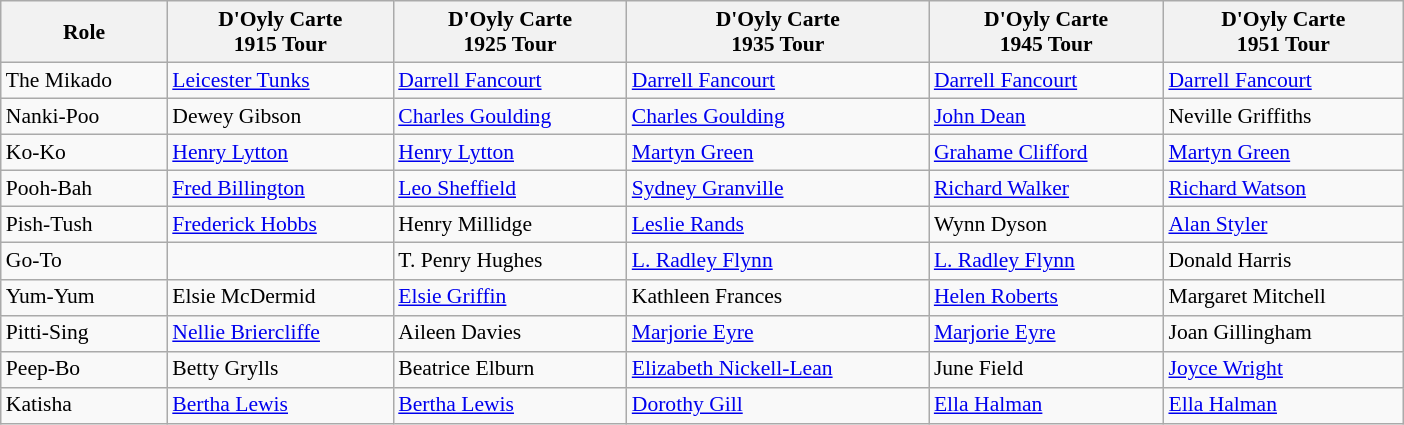<table class="wikitable" style="width: 65em; font-size: 90%; line-height: 1.2">
<tr>
<th>Role</th>
<th>D'Oyly Carte<br>1915 Tour</th>
<th>D'Oyly Carte<br>1925 Tour</th>
<th>D'Oyly Carte<br>1935 Tour</th>
<th>D'Oyly Carte<br>1945 Tour</th>
<th>D'Oyly Carte<br>1951 Tour</th>
</tr>
<tr>
<td>The Mikado</td>
<td><a href='#'>Leicester Tunks</a></td>
<td><a href='#'>Darrell Fancourt</a></td>
<td><a href='#'>Darrell Fancourt</a></td>
<td><a href='#'>Darrell Fancourt</a></td>
<td><a href='#'>Darrell Fancourt</a></td>
</tr>
<tr>
<td>Nanki-Poo</td>
<td>Dewey Gibson</td>
<td><a href='#'>Charles Goulding</a></td>
<td><a href='#'>Charles Goulding</a></td>
<td><a href='#'>John Dean</a></td>
<td>Neville Griffiths</td>
</tr>
<tr>
<td>Ko-Ko</td>
<td><a href='#'>Henry Lytton</a></td>
<td><a href='#'>Henry Lytton</a></td>
<td><a href='#'>Martyn Green</a></td>
<td><a href='#'>Grahame Clifford</a></td>
<td><a href='#'>Martyn Green</a></td>
</tr>
<tr>
<td>Pooh-Bah</td>
<td><a href='#'>Fred Billington</a></td>
<td><a href='#'>Leo Sheffield</a></td>
<td><a href='#'>Sydney Granville</a></td>
<td><a href='#'>Richard Walker</a></td>
<td><a href='#'>Richard Watson</a></td>
</tr>
<tr>
<td>Pish-Tush</td>
<td><a href='#'>Frederick Hobbs</a></td>
<td>Henry Millidge</td>
<td><a href='#'>Leslie Rands</a></td>
<td>Wynn Dyson</td>
<td><a href='#'>Alan Styler</a></td>
</tr>
<tr>
<td>Go-To</td>
<td></td>
<td>T. Penry Hughes</td>
<td><a href='#'>L. Radley Flynn</a></td>
<td><a href='#'>L. Radley Flynn</a></td>
<td>Donald Harris</td>
</tr>
<tr>
<td>Yum-Yum</td>
<td>Elsie McDermid</td>
<td><a href='#'>Elsie Griffin</a></td>
<td>Kathleen Frances</td>
<td><a href='#'>Helen Roberts</a></td>
<td>Margaret Mitchell</td>
</tr>
<tr>
<td>Pitti-Sing</td>
<td><a href='#'>Nellie Briercliffe</a></td>
<td>Aileen Davies</td>
<td><a href='#'>Marjorie Eyre</a></td>
<td><a href='#'>Marjorie Eyre</a></td>
<td>Joan Gillingham</td>
</tr>
<tr>
<td>Peep-Bo</td>
<td>Betty Grylls</td>
<td>Beatrice Elburn</td>
<td><a href='#'>Elizabeth Nickell-Lean</a></td>
<td>June Field</td>
<td><a href='#'>Joyce Wright</a></td>
</tr>
<tr>
<td>Katisha</td>
<td><a href='#'>Bertha Lewis</a></td>
<td><a href='#'>Bertha Lewis</a></td>
<td><a href='#'>Dorothy Gill</a></td>
<td><a href='#'>Ella Halman</a></td>
<td><a href='#'>Ella Halman</a></td>
</tr>
</table>
